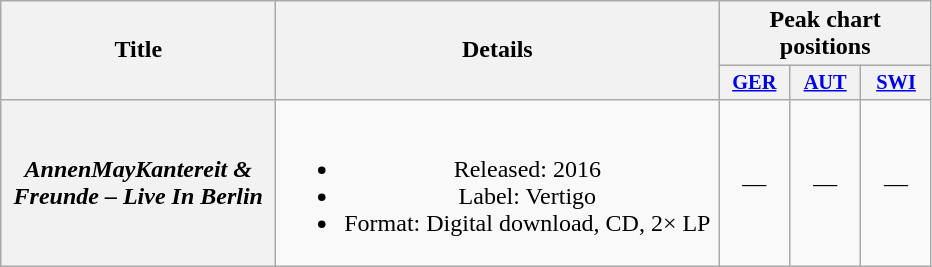<table class="wikitable plainrowheaders" style="text-align:center;">
<tr>
<th scope="col" rowspan="2" style="width:11em;">Title</th>
<th scope="col" rowspan="2" style="width:18em;">Details</th>
<th scope="col" colspan="3">Peak chart positions</th>
</tr>
<tr>
<th scope="col" style="width:3em;font-size:85%"><a href='#'>GER</a><br></th>
<th scope="col" style="width:3em;font-size:85%"><a href='#'>AUT</a><br></th>
<th scope="col" style="width:3em;font-size:85%"><a href='#'>SWI</a><br></th>
</tr>
<tr>
<th scope="row"><em>AnnenMayKantereit & Freunde – Live In Berlin</em></th>
<td><br><ul><li>Released: 2016</li><li>Label: Vertigo</li><li>Format: Digital download, CD, 2× LP</li></ul></td>
<td>—</td>
<td>—</td>
<td>—</td>
</tr>
</table>
